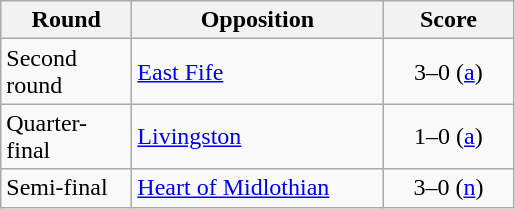<table class="wikitable" style="text-align:left">
<tr>
<th width=80>Round</th>
<th width=160>Opposition</th>
<th width=80>Score</th>
</tr>
<tr>
<td>Second round</td>
<td><a href='#'>East Fife</a></td>
<td align=center>3–0 (<a href='#'>a</a>)</td>
</tr>
<tr>
<td>Quarter-final</td>
<td><a href='#'>Livingston</a></td>
<td align=center>1–0 (<a href='#'>a</a>)</td>
</tr>
<tr>
<td>Semi-final</td>
<td><a href='#'>Heart of Midlothian</a></td>
<td align=center>3–0 (<a href='#'>n</a>)</td>
</tr>
</table>
